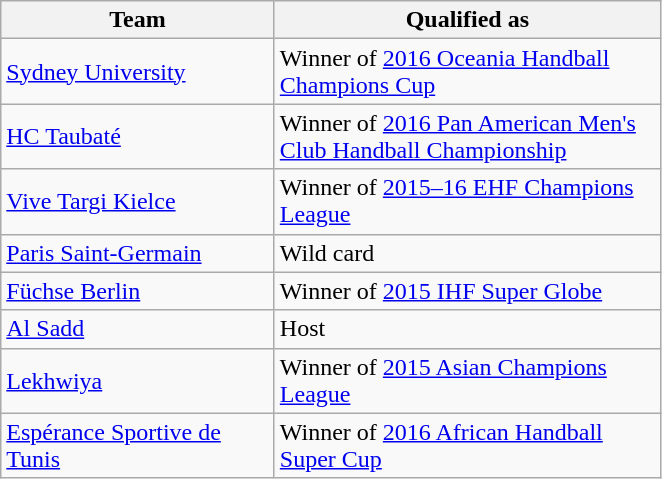<table class="wikitable">
<tr>
<th width=175>Team</th>
<th width=250>Qualified as</th>
</tr>
<tr>
<td> <a href='#'>Sydney University</a></td>
<td>Winner of <a href='#'>2016 Oceania Handball Champions Cup</a></td>
</tr>
<tr>
<td> <a href='#'>HC Taubaté</a></td>
<td>Winner of <a href='#'>2016 Pan American Men's Club Handball Championship</a></td>
</tr>
<tr>
<td> <a href='#'>Vive Targi Kielce</a></td>
<td>Winner of <a href='#'>2015–16 EHF Champions League</a></td>
</tr>
<tr>
<td> <a href='#'>Paris Saint-Germain</a></td>
<td>Wild card</td>
</tr>
<tr>
<td> <a href='#'>Füchse Berlin</a></td>
<td>Winner of <a href='#'>2015 IHF Super Globe</a></td>
</tr>
<tr>
<td> <a href='#'>Al Sadd</a></td>
<td>Host</td>
</tr>
<tr>
<td> <a href='#'>Lekhwiya</a></td>
<td>Winner of <a href='#'>2015 Asian Champions League</a></td>
</tr>
<tr>
<td> <a href='#'>Espérance Sportive de Tunis</a></td>
<td>Winner of <a href='#'>2016 African Handball Super Cup</a></td>
</tr>
</table>
